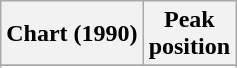<table class="wikitable sortable plainrowheaders" style="text-align:center">
<tr>
<th scope="col">Chart (1990)</th>
<th scope="col">Peak<br>position</th>
</tr>
<tr>
</tr>
<tr>
</tr>
</table>
